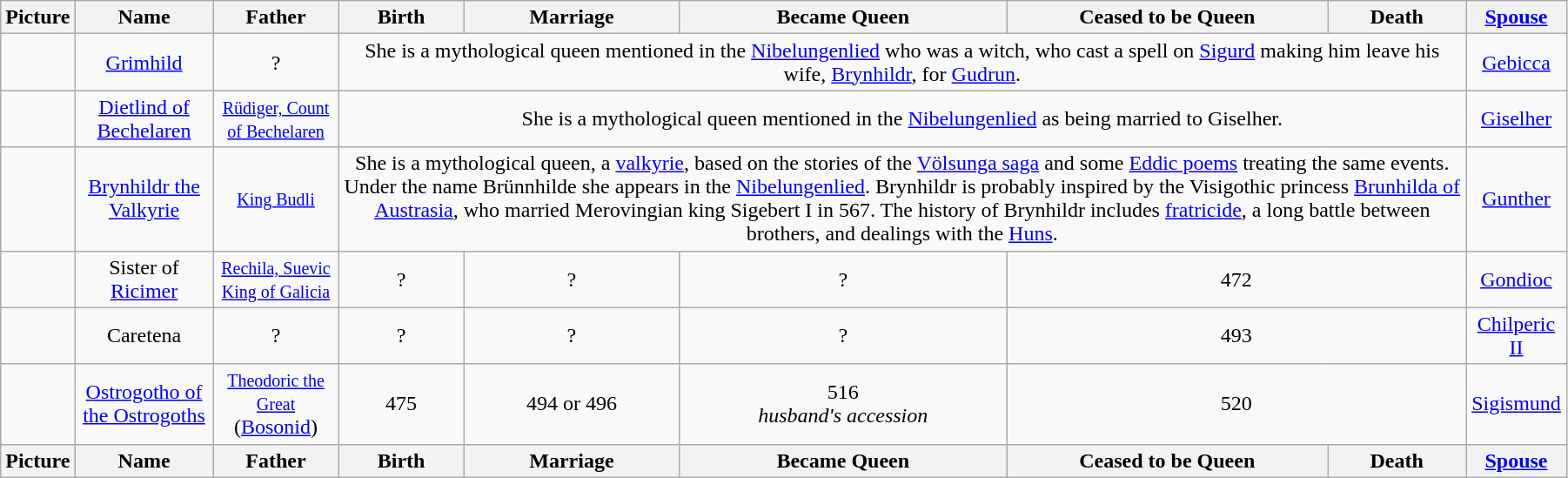<table width=95% class="wikitable">
<tr>
<th>Picture</th>
<th>Name</th>
<th>Father</th>
<th>Birth</th>
<th>Marriage</th>
<th>Became Queen</th>
<th>Ceased to be Queen</th>
<th>Death</th>
<th><a href='#'>Spouse</a></th>
</tr>
<tr>
<td align=center></td>
<td align=center><a href='#'>Grimhild</a></td>
<td align="center">?</td>
<td align="center" colspan="5">She is a mythological queen mentioned in the <a href='#'>Nibelungenlied</a> who was a witch, who cast a spell on <a href='#'>Sigurd</a> making him leave his wife, <a href='#'>Brynhildr</a>, for <a href='#'>Gudrun</a>.</td>
<td align="center"><a href='#'>Gebicca</a></td>
</tr>
<tr>
<td align=center></td>
<td align=center><a href='#'>Dietlind of Bechelaren</a></td>
<td align="center"><small><a href='#'>Rüdiger, Count of Bechelaren</a></small></td>
<td align="center" colspan="5">She is a mythological queen mentioned in the <a href='#'>Nibelungenlied</a> as being married to Giselher.</td>
<td align="center"><a href='#'>Giselher</a></td>
</tr>
<tr>
<td align=center></td>
<td align=center><a href='#'>Brynhildr the Valkyrie</a></td>
<td align="center"><small><a href='#'>King Budli</a></small></td>
<td align="center" colspan="5">She is a mythological queen, a <a href='#'>valkyrie</a>, based on the stories of the <a href='#'>Völsunga saga</a> and some <a href='#'>Eddic poems</a> treating the same events. Under the name Brünnhilde she appears in the <a href='#'>Nibelungenlied</a>. Brynhildr is probably inspired by the Visigothic princess <a href='#'>Brunhilda of Austrasia</a>, who married Merovingian king Sigebert I in 567. The history of Brynhildr includes <a href='#'>fratricide</a>, a long battle between brothers, and dealings with the <a href='#'>Huns</a>.</td>
<td align="center"><a href='#'>Gunther</a></td>
</tr>
<tr>
<td align=center></td>
<td align=center>Sister of <a href='#'>Ricimer</a></td>
<td align="center"><small><a href='#'>Rechila, Suevic King of Galicia</a></small></td>
<td align="center">?</td>
<td align="center">?</td>
<td align="center">?</td>
<td align="center" colspan="2">472</td>
<td align="center"><a href='#'>Gondioc</a></td>
</tr>
<tr>
<td align="center"></td>
<td align="center">Caretena</td>
<td align="center">?</td>
<td align="center">?</td>
<td align="center">?</td>
<td align="center">?</td>
<td align="center" colspan="2">493 <br></td>
<td align="center"><a href='#'>Chilperic II</a></td>
</tr>
<tr>
<td align=center></td>
<td align=center><a href='#'>Ostrogotho of the Ostrogoths</a></td>
<td align="center"><small><a href='#'>Theodoric the Great</a></small><br>(<a href='#'>Bosonid</a>)</td>
<td align="center">475</td>
<td align="center">494 or 496</td>
<td align="center">516<br><em>husband's accession</em></td>
<td align="center" colspan="2">520</td>
<td align="center"><a href='#'>Sigismund</a></td>
</tr>
<tr>
<th>Picture</th>
<th>Name</th>
<th>Father</th>
<th>Birth</th>
<th>Marriage</th>
<th>Became Queen</th>
<th>Ceased to be Queen</th>
<th>Death</th>
<th><a href='#'>Spouse</a></th>
</tr>
</table>
